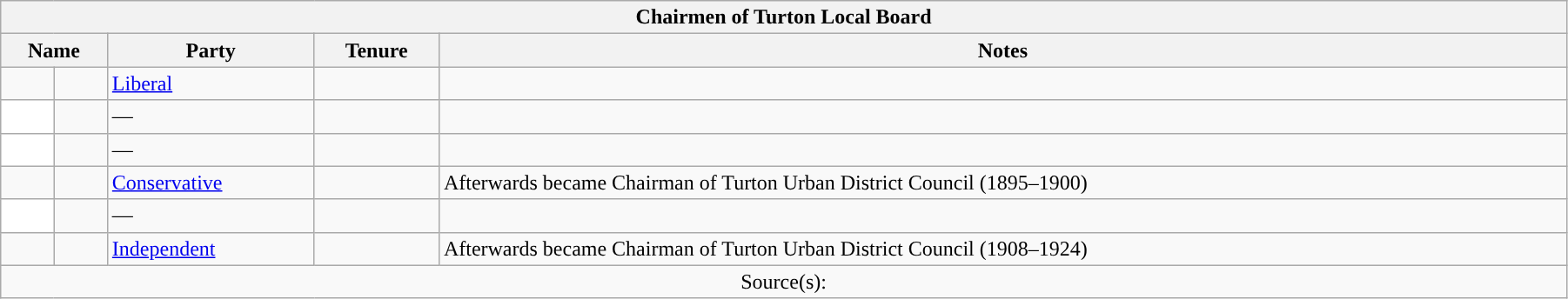<table class="wikitable sortable" style="width: 95%;">
<tr>
<th colspan="5">Chairmen of Turton Local Board</th>
</tr>
<tr>
<th colspan=2>Name</th>
<th>Party</th>
<th>Tenure</th>
<th class=unsortable>Notes</th>
</tr>
<tr>
<td style="background-color: "></td>
<td></td>
<td><a href='#'>Liberal</a></td>
<td></td>
<td></td>
</tr>
<tr>
<td style="background-color:#FFFFFF"></td>
<td></td>
<td>—</td>
<td></td>
<td></td>
</tr>
<tr>
<td style="background-color:#FFFFFF"></td>
<td></td>
<td>—</td>
<td></td>
<td></td>
</tr>
<tr>
<td style="background-color: "></td>
<td></td>
<td><a href='#'>Conservative</a></td>
<td></td>
<td>Afterwards became Chairman of Turton Urban District Council (1895–1900)</td>
</tr>
<tr>
<td style="background-color:#FFFFFF"></td>
<td></td>
<td>—</td>
<td></td>
<td></td>
</tr>
<tr>
<td style="background-color: "></td>
<td></td>
<td><a href='#'>Independent</a></td>
<td></td>
<td>Afterwards became Chairman of Turton Urban District Council (1908–1924)</td>
</tr>
<tr class="sortbottom">
<td colspan="5" align="center" class=unsortable>Source(s):</td>
</tr>
</table>
